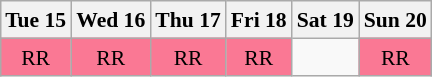<table class="wikitable" style="margin:0.5em auto; font-size:90%; line-height:1.25em; text-align:center">
<tr>
<th>Tue 15</th>
<th>Wed 16</th>
<th>Thu 17</th>
<th>Fri 18</th>
<th>Sat 19</th>
<th>Sun 20</th>
</tr>
<tr>
<td bgcolor="#FA7894">RR</td>
<td bgcolor="#FA7894">RR</td>
<td bgcolor="#FA7894">RR</td>
<td bgcolor="#FA7894">RR</td>
<td></td>
<td bgcolor="#FA7894">RR</td>
</tr>
</table>
